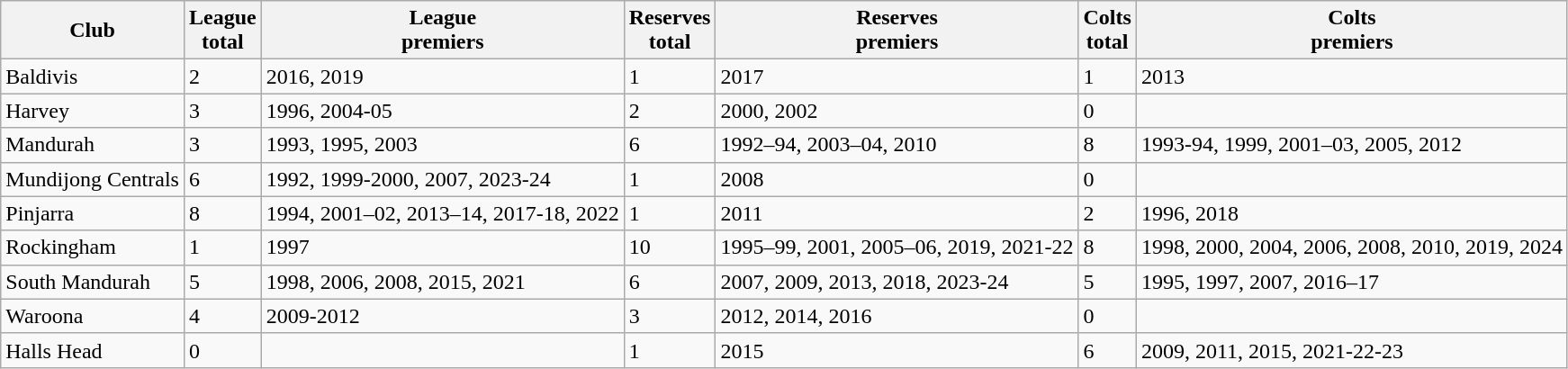<table class="wikitable sortable">
<tr>
<th>Club</th>
<th>League<br>total</th>
<th>League<br>premiers</th>
<th>Reserves<br>total</th>
<th>Reserves<br>premiers</th>
<th>Colts<br>total</th>
<th>Colts<br>premiers</th>
</tr>
<tr>
<td>Baldivis</td>
<td>2</td>
<td>2016, 2019</td>
<td>1</td>
<td>2017</td>
<td>1</td>
<td>2013</td>
</tr>
<tr>
<td>Harvey</td>
<td>3</td>
<td>1996, 2004-05</td>
<td>2</td>
<td>2000, 2002</td>
<td>0</td>
<td></td>
</tr>
<tr>
<td>Mandurah</td>
<td>3</td>
<td>1993, 1995, 2003</td>
<td>6</td>
<td>1992–94, 2003–04, 2010</td>
<td>8</td>
<td>1993-94, 1999, 2001–03, 2005, 2012</td>
</tr>
<tr>
<td>Mundijong Centrals</td>
<td>6</td>
<td>1992, 1999-2000, 2007, 2023-24</td>
<td>1</td>
<td>2008</td>
<td>0</td>
<td></td>
</tr>
<tr>
<td>Pinjarra</td>
<td>8</td>
<td>1994, 2001–02, 2013–14, 2017-18, 2022</td>
<td>1</td>
<td>2011</td>
<td>2</td>
<td>1996, 2018</td>
</tr>
<tr>
<td>Rockingham</td>
<td>1</td>
<td>1997</td>
<td>10</td>
<td>1995–99, 2001, 2005–06, 2019, 2021-22</td>
<td>8</td>
<td>1998, 2000, 2004, 2006, 2008, 2010, 2019, 2024</td>
</tr>
<tr>
<td>South Mandurah</td>
<td>5</td>
<td>1998, 2006, 2008, 2015, 2021</td>
<td>6</td>
<td>2007, 2009, 2013, 2018, 2023-24</td>
<td>5</td>
<td>1995, 1997, 2007, 2016–17</td>
</tr>
<tr>
<td>Waroona</td>
<td>4</td>
<td>2009-2012</td>
<td>3</td>
<td>2012, 2014, 2016</td>
<td>0</td>
<td></td>
</tr>
<tr>
<td>Halls Head</td>
<td>0</td>
<td></td>
<td>1</td>
<td>2015</td>
<td>6</td>
<td>2009, 2011, 2015, 2021-22-23</td>
</tr>
</table>
